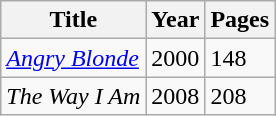<table class="wikitable">
<tr>
<th>Title</th>
<th>Year</th>
<th>Pages</th>
</tr>
<tr>
<td><em><a href='#'>Angry Blonde</a></em></td>
<td>2000</td>
<td>148</td>
</tr>
<tr>
<td><em>The Way I Am</em></td>
<td>2008</td>
<td>208</td>
</tr>
</table>
